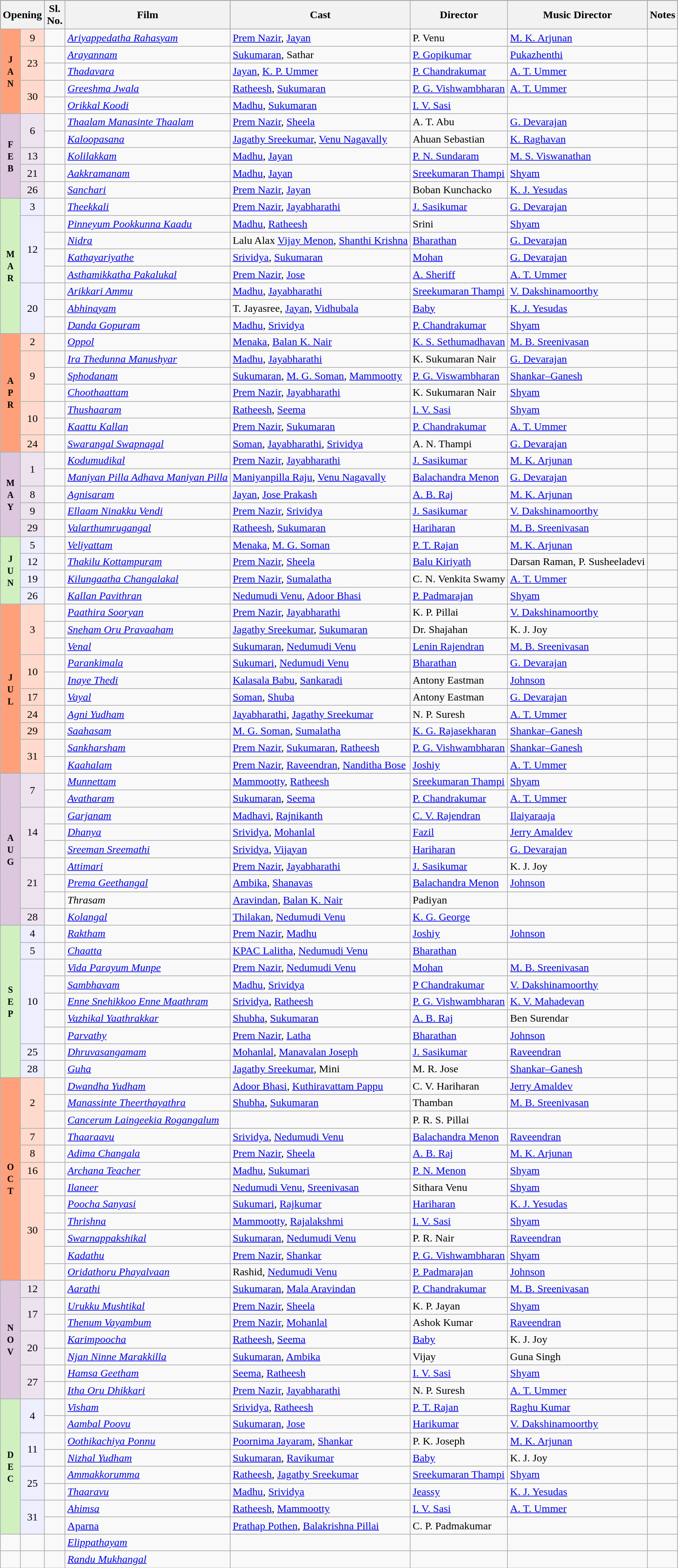<table class="wikitable sortable">
<tr style="background:#000;">
<th colspan='2'>Opening</th>
<th>Sl.<br>No.</th>
<th>Film</th>
<th>Cast</th>
<th>Director</th>
<th>Music Director</th>
<th>Notes</th>
</tr>
<tr>
<td rowspan="5" style="text-align:center; background:#ffa07a; textcolor:#000;"><small><strong>J<br>A<br>N</strong></small></td>
<td rowspan="1"  style="text-align:center; background:#ffdacc; textcolor:#000;">9</td>
<td valign="center"></td>
<td><em><a href='#'>Ariyappedatha Rahasyam</a></em></td>
<td><a href='#'>Prem Nazir</a>, <a href='#'>Jayan</a></td>
<td>P. Venu</td>
<td><a href='#'>M. K. Arjunan</a></td>
<td></td>
</tr>
<tr>
<td rowspan="2"  style="text-align:center; background:#ffdacc; textcolor:#000;">23</td>
<td valign="center"></td>
<td><em><a href='#'>Arayannam</a></em></td>
<td><a href='#'>Sukumaran</a>, Sathar</td>
<td><a href='#'>P. Gopikumar</a></td>
<td><a href='#'>Pukazhenthi</a></td>
<td></td>
</tr>
<tr>
<td valign="center"></td>
<td><em><a href='#'>Thadavara</a></em></td>
<td><a href='#'>Jayan</a>, <a href='#'>K. P. Ummer</a></td>
<td><a href='#'>P. Chandrakumar</a></td>
<td><a href='#'>A. T. Ummer</a></td>
<td></td>
</tr>
<tr>
<td rowspan="2"  style="text-align:center; background:#ffdacc; textcolor:#000;">30</td>
<td valign="center"></td>
<td><em><a href='#'>Greeshma Jwala</a></em></td>
<td><a href='#'>Ratheesh</a>, <a href='#'>Sukumaran</a></td>
<td><a href='#'>P. G. Vishwambharan</a></td>
<td><a href='#'>A. T. Ummer</a></td>
<td></td>
</tr>
<tr>
<td valign="center"></td>
<td><em><a href='#'>Orikkal Koodi</a></em></td>
<td><a href='#'>Madhu</a>, <a href='#'>Sukumaran</a></td>
<td><a href='#'>I. V. Sasi</a></td>
<td></td>
<td></td>
</tr>
<tr>
<td rowspan="5" style="text-align:center; background:#dcc7df; textcolor:#000;"><small><strong>F<br>E<br>B</strong></small></td>
<td rowspan="2"  style="text-align:center; background:#ede3ef; textcolor:#000;">6</td>
<td valign="center"></td>
<td><em><a href='#'>Thaalam Manasinte Thaalam</a></em></td>
<td><a href='#'>Prem Nazir</a>, <a href='#'>Sheela</a></td>
<td>A. T. Abu</td>
<td><a href='#'>G. Devarajan</a></td>
<td></td>
</tr>
<tr>
<td valign="center"></td>
<td><em><a href='#'>Kaloopasana</a></em></td>
<td><a href='#'>Jagathy Sreekumar</a>, <a href='#'>Venu Nagavally</a></td>
<td>Ahuan Sebastian</td>
<td><a href='#'>K. Raghavan</a></td>
<td></td>
</tr>
<tr>
<td rowspan="1"  style="text-align:center; background:#ede3ef; textcolor:#000;">13</td>
<td valign="center"></td>
<td><em><a href='#'>Kolilakkam</a></em></td>
<td><a href='#'>Madhu</a>, <a href='#'>Jayan</a></td>
<td><a href='#'>P. N. Sundaram</a></td>
<td><a href='#'>M. S. Viswanathan</a></td>
<td></td>
</tr>
<tr>
<td rowspan="1"  style="text-align:center; background:#ede3ef; textcolor:#000;">21</td>
<td valign="center"></td>
<td><em><a href='#'>Aakkramanam</a></em></td>
<td><a href='#'>Madhu</a>, <a href='#'>Jayan</a></td>
<td><a href='#'>Sreekumaran Thampi</a></td>
<td><a href='#'>Shyam</a></td>
<td></td>
</tr>
<tr>
<td rowspan="1"  style="text-align:center; background:#ede3ef; textcolor:#000;">26</td>
<td valign="center"></td>
<td><em><a href='#'>Sanchari</a></em></td>
<td><a href='#'>Prem Nazir</a>, <a href='#'>Jayan</a></td>
<td>Boban Kunchacko</td>
<td><a href='#'>K. J. Yesudas</a></td>
<td></td>
</tr>
<tr>
<td rowspan="8" style="text-align:center; background:#d0f0c0; textcolor:#000;"><small><strong>M<br>A<br>R</strong></small></td>
<td rowspan="1"  style="text-align:center; background:#edefff; textcolor:#000;">3</td>
<td valign="center"></td>
<td><em><a href='#'>Theekkali</a></em></td>
<td><a href='#'>Prem Nazir</a>, <a href='#'>Jayabharathi</a></td>
<td><a href='#'>J. Sasikumar</a></td>
<td><a href='#'>G. Devarajan</a></td>
<td></td>
</tr>
<tr>
<td rowspan="4"  style="text-align:center; background:#edefff; textcolor:#000;">12</td>
<td valign="center"></td>
<td><em><a href='#'>Pinneyum Pookkunna Kaadu</a></em></td>
<td><a href='#'>Madhu</a>, <a href='#'>Ratheesh</a></td>
<td>Srini</td>
<td><a href='#'>Shyam</a></td>
<td></td>
</tr>
<tr>
<td valign="center"></td>
<td><em><a href='#'>Nidra</a></em></td>
<td>Lalu Alax  <a href='#'>Vijay Menon</a>, <a href='#'>Shanthi Krishna</a></td>
<td><a href='#'>Bharathan</a></td>
<td><a href='#'>G. Devarajan</a></td>
<td></td>
</tr>
<tr>
<td valign="center"></td>
<td><em><a href='#'>Kathayariyathe</a></em></td>
<td><a href='#'>Srividya</a>, <a href='#'>Sukumaran</a></td>
<td><a href='#'>Mohan</a></td>
<td><a href='#'>G. Devarajan</a></td>
<td></td>
</tr>
<tr>
<td valign="center"></td>
<td><em><a href='#'>Asthamikkatha Pakalukal</a></em></td>
<td><a href='#'>Prem Nazir</a>, <a href='#'>Jose</a></td>
<td><a href='#'>A. Sheriff</a></td>
<td><a href='#'>A. T. Ummer</a></td>
<td></td>
</tr>
<tr>
<td rowspan="3"  style="text-align:center; background:#edefff; textcolor:#000;">20</td>
<td valign="center"></td>
<td><em><a href='#'>Arikkari Ammu</a></em></td>
<td><a href='#'>Madhu</a>, <a href='#'>Jayabharathi</a></td>
<td><a href='#'>Sreekumaran Thampi</a></td>
<td><a href='#'>V. Dakshinamoorthy</a></td>
<td></td>
</tr>
<tr>
<td valign="center"></td>
<td><em><a href='#'>Abhinayam</a></em></td>
<td>T. Jayasree, <a href='#'>Jayan</a>, <a href='#'>Vidhubala</a></td>
<td><a href='#'>Baby</a></td>
<td><a href='#'>K. J. Yesudas</a></td>
<td></td>
</tr>
<tr>
<td valign="center"></td>
<td><em><a href='#'>Danda Gopuram</a></em></td>
<td><a href='#'>Madhu</a>, <a href='#'>Srividya</a></td>
<td><a href='#'>P. Chandrakumar</a></td>
<td><a href='#'>Shyam</a></td>
<td></td>
</tr>
<tr>
<td rowspan="7" style="text-align:center; background:#ffa07a; textcolor:#000;"><small><strong>A<br>P<br>R</strong></small></td>
<td rowspan="1"  style="text-align:center; background:#ffdacc; textcolor:#000;">2</td>
<td valign="center"></td>
<td><em><a href='#'>Oppol</a></em></td>
<td><a href='#'>Menaka</a>, <a href='#'>Balan K. Nair</a></td>
<td><a href='#'>K. S. Sethumadhavan</a></td>
<td><a href='#'>M. B. Sreenivasan</a></td>
<td></td>
</tr>
<tr>
<td rowspan="3"  style="text-align:center; background:#ffdacc; textcolor:#000;">9</td>
<td valign="center"></td>
<td><em><a href='#'>Ira Thedunna Manushyar</a></em></td>
<td><a href='#'>Madhu</a>, <a href='#'>Jayabharathi</a></td>
<td>K. Sukumaran Nair</td>
<td><a href='#'>G. Devarajan</a></td>
<td></td>
</tr>
<tr>
<td valign="center"></td>
<td><em><a href='#'>Sphodanam</a></em></td>
<td><a href='#'>Sukumaran</a>, <a href='#'>M. G. Soman</a>, <a href='#'>Mammootty</a></td>
<td><a href='#'>P. G. Viswambharan</a></td>
<td><a href='#'>Shankar–Ganesh</a></td>
<td></td>
</tr>
<tr>
<td valign="center"></td>
<td><em><a href='#'>Choothaattam</a></em></td>
<td><a href='#'>Prem Nazir</a>, <a href='#'>Jayabharathi</a></td>
<td>K. Sukumaran Nair</td>
<td><a href='#'>Shyam</a></td>
<td></td>
</tr>
<tr>
<td rowspan="2"  style="text-align:center; background:#ffdacc; textcolor:#000;">10</td>
<td valign="center"></td>
<td><em><a href='#'>Thushaaram</a></em></td>
<td><a href='#'>Ratheesh</a>, <a href='#'>Seema</a></td>
<td><a href='#'>I. V. Sasi</a></td>
<td><a href='#'>Shyam</a></td>
<td></td>
</tr>
<tr>
<td valign="center"></td>
<td><em><a href='#'>Kaattu Kallan</a></em></td>
<td><a href='#'>Prem Nazir</a>, <a href='#'>Sukumaran</a></td>
<td><a href='#'>P. Chandrakumar</a></td>
<td><a href='#'>A. T. Ummer</a></td>
<td></td>
</tr>
<tr>
<td rowspan="1"  style="text-align:center; background:#ffdacc; textcolor:#000;">24</td>
<td valign="center"></td>
<td><em><a href='#'>Swarangal Swapnagal</a></em></td>
<td><a href='#'>Soman</a>, <a href='#'>Jayabharathi</a>, <a href='#'>Srividya</a></td>
<td>A. N. Thampi</td>
<td><a href='#'>G. Devarajan</a></td>
<td></td>
</tr>
<tr>
<td rowspan="5" style="text-align:center; background:#dcc7df; textcolor:#000;"><small><strong>M<br>A<br>Y</strong></small></td>
<td rowspan="2"  style="text-align:center; background:#ede3ef; textcolor:#000;">1</td>
<td valign="center"></td>
<td><em><a href='#'>Kodumudikal</a></em></td>
<td><a href='#'>Prem Nazir</a>, <a href='#'>Jayabharathi</a></td>
<td><a href='#'>J. Sasikumar</a></td>
<td><a href='#'>M. K. Arjunan</a></td>
<td></td>
</tr>
<tr>
<td valign="center"></td>
<td><em><a href='#'>Maniyan Pilla Adhava Maniyan Pilla</a></em></td>
<td><a href='#'>Maniyanpilla Raju</a>, <a href='#'>Venu Nagavally</a></td>
<td><a href='#'>Balachandra Menon</a></td>
<td><a href='#'>G. Devarajan</a></td>
<td></td>
</tr>
<tr>
<td rowspan="1"  style="text-align:center; background:#ede3ef; textcolor:#000;">8</td>
<td valign="center"></td>
<td><em><a href='#'>Agnisaram</a></em></td>
<td><a href='#'>Jayan</a>, <a href='#'>Jose Prakash</a></td>
<td><a href='#'>A. B. Raj</a></td>
<td><a href='#'>M. K. Arjunan</a></td>
<td></td>
</tr>
<tr>
<td rowspan="1"  style="text-align:center; background:#ede3ef; textcolor:#000;">9</td>
<td valign="center"></td>
<td><em><a href='#'>Ellaam Ninakku Vendi</a></em></td>
<td><a href='#'>Prem Nazir</a>, <a href='#'>Srividya</a></td>
<td><a href='#'>J. Sasikumar</a></td>
<td><a href='#'>V. Dakshinamoorthy</a></td>
<td></td>
</tr>
<tr>
<td rowspan="1"  style="text-align:center; background:#ede3ef; textcolor:#000;">29</td>
<td valign="center"></td>
<td><em><a href='#'>Valarthumrugangal</a></em></td>
<td><a href='#'>Ratheesh</a>, <a href='#'>Sukumaran</a></td>
<td><a href='#'>Hariharan</a></td>
<td><a href='#'>M. B. Sreenivasan</a></td>
<td></td>
</tr>
<tr>
<td rowspan="4" style="text-align:center; background:#d0f0c0; textcolor:#000;"><small><strong>J<br>U<br>N</strong></small></td>
<td rowspan="1"  style="text-align:center; background:#edefff; textcolor:#000;">5</td>
<td valign="center"></td>
<td><em><a href='#'>Veliyattam</a></em></td>
<td><a href='#'>Menaka</a>, <a href='#'>M. G. Soman</a></td>
<td><a href='#'>P. T. Rajan</a></td>
<td><a href='#'>M. K. Arjunan</a></td>
<td></td>
</tr>
<tr>
<td rowspan="1"  style="text-align:center; background:#edefff; textcolor:#000;">12</td>
<td valign="center"></td>
<td><em><a href='#'>Thakilu Kottampuram</a></em></td>
<td><a href='#'>Prem Nazir</a>, <a href='#'>Sheela</a></td>
<td><a href='#'>Balu Kiriyath</a></td>
<td>Darsan Raman, P. Susheeladevi</td>
<td></td>
</tr>
<tr>
<td rowspan="1"  style="text-align:center; background:#edefff; textcolor:#000;">19</td>
<td valign="center"></td>
<td><em><a href='#'>Kilungaatha Changalakal</a></em></td>
<td><a href='#'>Prem Nazir</a>, <a href='#'>Sumalatha</a></td>
<td>C. N. Venkita Swamy</td>
<td><a href='#'>A. T. Ummer</a></td>
<td></td>
</tr>
<tr>
<td rowspan="1"  style="text-align:center; background:#edefff; textcolor:#000;">26</td>
<td valign="center"></td>
<td><em><a href='#'>Kallan Pavithran</a></em></td>
<td><a href='#'>Nedumudi Venu</a>, <a href='#'>Adoor Bhasi</a></td>
<td><a href='#'>P. Padmarajan</a></td>
<td><a href='#'>Shyam</a></td>
<td></td>
</tr>
<tr>
<td rowspan="10" style="text-align:center; background:#ffa07a; textcolor:#000;"><small><strong>J<br>U<br>L</strong></small></td>
<td rowspan="3"  style="text-align:center; background:#ffdacc; textcolor:#000;">3</td>
<td valign="center"></td>
<td><em><a href='#'>Paathira Sooryan</a></em></td>
<td><a href='#'>Prem Nazir</a>, <a href='#'>Jayabharathi</a></td>
<td>K. P. Pillai</td>
<td><a href='#'>V. Dakshinamoorthy</a></td>
<td></td>
</tr>
<tr>
<td valign="center"></td>
<td><em><a href='#'>Sneham Oru Pravaaham</a></em></td>
<td><a href='#'>Jagathy Sreekumar</a>, <a href='#'>Sukumaran</a></td>
<td>Dr. Shajahan</td>
<td>K. J. Joy</td>
<td></td>
</tr>
<tr>
<td valign="center"></td>
<td><em><a href='#'>Venal</a></em></td>
<td><a href='#'>Sukumaran</a>, <a href='#'>Nedumudi Venu</a></td>
<td><a href='#'>Lenin Rajendran</a></td>
<td><a href='#'>M. B. Sreenivasan</a></td>
<td></td>
</tr>
<tr>
<td rowspan="2"  style="text-align:center; background:#ffdacc; textcolor:#000;">10</td>
<td valign="center"></td>
<td><em><a href='#'>Parankimala</a></em></td>
<td><a href='#'>Sukumari</a>, <a href='#'>Nedumudi Venu</a></td>
<td><a href='#'>Bharathan</a></td>
<td><a href='#'>G. Devarajan</a></td>
<td></td>
</tr>
<tr>
<td valign="center"></td>
<td><em><a href='#'>Inaye Thedi</a></em></td>
<td><a href='#'>Kalasala Babu</a>, <a href='#'>Sankaradi</a></td>
<td>Antony Eastman</td>
<td><a href='#'>Johnson</a></td>
<td></td>
</tr>
<tr>
<td rowspan="1"  style="text-align:center; background:#ffdacc; textcolor:#000;">17</td>
<td valign="center"></td>
<td><em><a href='#'>Vayal</a></em></td>
<td><a href='#'>Soman</a>, <a href='#'>Shuba</a></td>
<td>Antony Eastman</td>
<td><a href='#'>G. Devarajan</a></td>
<td></td>
</tr>
<tr>
<td rowspan="1"  style="text-align:center; background:#ffdacc; textcolor:#000;">24</td>
<td valign="center"></td>
<td><em><a href='#'>Agni Yudham</a></em></td>
<td><a href='#'>Jayabharathi</a>, <a href='#'>Jagathy Sreekumar</a></td>
<td>N. P. Suresh</td>
<td><a href='#'>A. T. Ummer</a></td>
<td></td>
</tr>
<tr>
<td rowspan="1"  style="text-align:center; background:#ffdacc; textcolor:#000;">29</td>
<td valign="center"></td>
<td><em><a href='#'>Saahasam</a></em></td>
<td><a href='#'>M. G. Soman</a>, <a href='#'>Sumalatha</a></td>
<td><a href='#'>K. G. Rajasekharan</a></td>
<td><a href='#'>Shankar–Ganesh</a></td>
<td></td>
</tr>
<tr>
<td rowspan="2"  style="text-align:center; background:#ffdacc; textcolor:#000;">31</td>
<td valign="center"></td>
<td><em><a href='#'>Sankharsham</a></em></td>
<td><a href='#'>Prem Nazir</a>, <a href='#'>Sukumaran</a>, <a href='#'>Ratheesh</a></td>
<td><a href='#'>P. G. Vishwambharan</a></td>
<td><a href='#'>Shankar–Ganesh</a></td>
<td></td>
</tr>
<tr>
<td valign="center"></td>
<td><em><a href='#'>Kaahalam</a></em></td>
<td><a href='#'>Prem Nazir</a>, <a href='#'>Raveendran</a>, <a href='#'>Nanditha Bose</a></td>
<td><a href='#'>Joshiy</a></td>
<td><a href='#'>A. T. Ummer</a></td>
<td></td>
</tr>
<tr>
<td rowspan="9" style="text-align:center; background:#dcc7df; textcolor:#000;"><small><strong>A<br>U<br>G</strong></small></td>
<td rowspan="2"  style="text-align:center; background:#ede3ef; textcolor:#000;">7</td>
<td valign="center"></td>
<td><em><a href='#'>Munnettam</a></em></td>
<td><a href='#'>Mammootty</a>, <a href='#'>Ratheesh</a></td>
<td><a href='#'>Sreekumaran Thampi</a></td>
<td><a href='#'>Shyam</a></td>
<td></td>
</tr>
<tr>
<td valign="center"></td>
<td><em><a href='#'>Avatharam</a></em></td>
<td><a href='#'>Sukumaran</a>, <a href='#'>Seema</a></td>
<td><a href='#'>P. Chandrakumar</a></td>
<td><a href='#'>A. T. Ummer</a></td>
<td></td>
</tr>
<tr>
<td rowspan="3"  style="text-align:center; background:#ede3ef; textcolor:#000;">14</td>
<td valign="center"></td>
<td><em><a href='#'>Garjanam</a></em></td>
<td><a href='#'>Madhavi</a>, <a href='#'>Rajnikanth</a></td>
<td><a href='#'>C. V. Rajendran</a></td>
<td><a href='#'>Ilaiyaraaja</a></td>
<td></td>
</tr>
<tr>
<td valign="center"></td>
<td><em><a href='#'>Dhanya</a></em></td>
<td><a href='#'>Srividya</a>, <a href='#'>Mohanlal</a></td>
<td><a href='#'>Fazil</a></td>
<td><a href='#'>Jerry Amaldev</a></td>
<td></td>
</tr>
<tr>
<td valign="center"></td>
<td><em><a href='#'>Sreeman Sreemathi</a></em></td>
<td><a href='#'>Srividya</a>, <a href='#'>Vijayan</a></td>
<td><a href='#'>Hariharan</a></td>
<td><a href='#'>G. Devarajan</a></td>
<td></td>
</tr>
<tr>
<td rowspan="3"  style="text-align:center; background:#ede3ef; textcolor:#000;">21</td>
<td valign="center"></td>
<td><em><a href='#'>Attimari</a></em></td>
<td><a href='#'>Prem Nazir</a>, <a href='#'>Jayabharathi</a></td>
<td><a href='#'>J. Sasikumar</a></td>
<td>K. J. Joy</td>
<td></td>
</tr>
<tr>
<td valign="center"></td>
<td><em><a href='#'>Prema Geethangal</a></em></td>
<td><a href='#'>Ambika</a>, <a href='#'>Shanavas</a></td>
<td><a href='#'>Balachandra Menon</a></td>
<td><a href='#'>Johnson</a></td>
<td></td>
</tr>
<tr>
<td valign="center"></td>
<td><em>Thrasam</em></td>
<td><a href='#'>Aravindan</a>, <a href='#'>Balan K. Nair</a></td>
<td>Padiyan</td>
<td></td>
<td></td>
</tr>
<tr>
<td rowspan="1"  style="text-align:center; background:#ede3ef; textcolor:#000;">28</td>
<td valign="center"></td>
<td><em><a href='#'>Kolangal</a></em></td>
<td><a href='#'>Thilakan</a>, <a href='#'>Nedumudi Venu</a></td>
<td><a href='#'>K. G. George</a></td>
<td></td>
<td></td>
</tr>
<tr>
<td rowspan="9" style="text-align:center; background:#d0f0c0; textcolor:#000;"><small><strong>S<br>E<br>P</strong></small></td>
<td rowspan="1"  style="text-align:center; background:#edefff; textcolor:#000;">4</td>
<td valign="center"></td>
<td><em><a href='#'>Raktham</a></em></td>
<td><a href='#'>Prem Nazir</a>, <a href='#'>Madhu</a></td>
<td><a href='#'>Joshiy</a></td>
<td><a href='#'>Johnson</a></td>
<td></td>
</tr>
<tr>
<td rowspan="1"  style="text-align:center; background:#edefff; textcolor:#000;">5</td>
<td valign="center"></td>
<td><em><a href='#'>Chaatta</a></em></td>
<td><a href='#'>KPAC Lalitha</a>, <a href='#'>Nedumudi Venu</a></td>
<td><a href='#'>Bharathan</a></td>
<td></td>
<td></td>
</tr>
<tr>
<td rowspan="5"  style="text-align:center; background:#edefff; textcolor:#000;">10</td>
<td valign="center"></td>
<td><em><a href='#'>Vida Parayum Munpe</a></em></td>
<td><a href='#'>Prem Nazir</a>, <a href='#'>Nedumudi Venu</a></td>
<td><a href='#'>Mohan</a></td>
<td><a href='#'>M. B. Sreenivasan</a></td>
<td></td>
</tr>
<tr>
<td valign="center"></td>
<td><em><a href='#'>Sambhavam</a></em></td>
<td><a href='#'>Madhu</a>, <a href='#'>Srividya</a></td>
<td><a href='#'>P Chandrakumar</a></td>
<td><a href='#'>V. Dakshinamoorthy</a></td>
<td></td>
</tr>
<tr>
<td valign="center"></td>
<td><em><a href='#'>Enne Snehikkoo Enne Maathram</a></em></td>
<td><a href='#'>Srividya</a>, <a href='#'>Ratheesh</a></td>
<td><a href='#'>P. G. Vishwambharan</a></td>
<td><a href='#'>K. V. Mahadevan</a></td>
<td></td>
</tr>
<tr>
<td valign="center"></td>
<td><em><a href='#'>Vazhikal Yaathrakkar</a></em></td>
<td><a href='#'>Shubha</a>, <a href='#'>Sukumaran</a></td>
<td><a href='#'>A. B. Raj</a></td>
<td>Ben Surendar</td>
<td></td>
</tr>
<tr>
<td valign="center"></td>
<td><em><a href='#'>Parvathy</a></em></td>
<td><a href='#'>Prem Nazir</a>, <a href='#'>Latha</a></td>
<td><a href='#'>Bharathan</a></td>
<td><a href='#'>Johnson</a></td>
<td></td>
</tr>
<tr>
<td rowspan="1"  style="text-align:center; background:#edefff; textcolor:#000;">25</td>
<td valign="center"></td>
<td><em><a href='#'>Dhruvasangamam</a></em></td>
<td><a href='#'>Mohanlal</a>, <a href='#'>Manavalan Joseph</a></td>
<td><a href='#'>J. Sasikumar</a></td>
<td><a href='#'>Raveendran</a></td>
<td></td>
</tr>
<tr>
<td rowspan="1"  style="text-align:center; background:#edefff; textcolor:#000;">28</td>
<td valign="center"></td>
<td><em><a href='#'>Guha</a></em></td>
<td><a href='#'>Jagathy Sreekumar</a>, Mini</td>
<td>M. R. Jose</td>
<td><a href='#'>Shankar–Ganesh</a></td>
<td></td>
</tr>
<tr>
<td rowspan="12" style="text-align:center; background:#ffa07a; textcolor:#000;"><small><strong>O<br>C<br>T</strong></small></td>
<td rowspan="3"  style="text-align:center; background:#ffdacc; textcolor:#000;">2</td>
<td valign="center"></td>
<td><em><a href='#'>Dwandha Yudham</a></em></td>
<td><a href='#'>Adoor Bhasi</a>, <a href='#'>Kuthiravattam Pappu</a></td>
<td>C. V. Hariharan</td>
<td><a href='#'>Jerry Amaldev</a></td>
<td></td>
</tr>
<tr>
<td valign="center"></td>
<td><em><a href='#'>Manassinte Theerthayathra</a></em></td>
<td><a href='#'>Shubha</a>, <a href='#'>Sukumaran</a></td>
<td>Thamban</td>
<td><a href='#'>M. B. Sreenivasan</a></td>
<td></td>
</tr>
<tr>
<td valign="center"></td>
<td><em><a href='#'>Cancerum Laingeekia Rogangalum</a></em></td>
<td></td>
<td>P. R. S. Pillai</td>
<td></td>
<td></td>
</tr>
<tr>
<td rowspan="1"  style="text-align:center; background:#ffdacc; textcolor:#000;">7</td>
<td valign="center"></td>
<td><em><a href='#'>Thaaraavu</a></em></td>
<td><a href='#'>Srividya</a>, <a href='#'>Nedumudi Venu</a></td>
<td><a href='#'>Balachandra Menon</a></td>
<td><a href='#'>Raveendran</a></td>
<td></td>
</tr>
<tr>
<td rowspan="1"  style="text-align:center; background:#ffdacc; textcolor:#000;">8</td>
<td valign="center"></td>
<td><em><a href='#'>Adima Changala</a></em></td>
<td><a href='#'>Prem Nazir</a>, <a href='#'>Sheela</a></td>
<td><a href='#'>A. B. Raj</a></td>
<td><a href='#'>M. K. Arjunan</a></td>
<td></td>
</tr>
<tr>
<td rowspan="1"  style="text-align:center; background:#ffdacc; textcolor:#000;">16</td>
<td valign="center"></td>
<td><em><a href='#'>Archana Teacher</a></em></td>
<td><a href='#'>Madhu</a>, <a href='#'>Sukumari</a></td>
<td><a href='#'>P. N. Menon</a></td>
<td><a href='#'>Shyam</a></td>
<td></td>
</tr>
<tr>
<td rowspan="6"  style="text-align:center; background:#ffdacc; textcolor:#000;">30</td>
<td valign="center"></td>
<td><em><a href='#'>Ilaneer</a></em></td>
<td><a href='#'>Nedumudi Venu</a>, <a href='#'>Sreenivasan</a></td>
<td>Sithara Venu</td>
<td><a href='#'>Shyam</a></td>
<td></td>
</tr>
<tr>
<td valign="center"></td>
<td><em><a href='#'>Poocha Sanyasi</a></em></td>
<td><a href='#'>Sukumari</a>, <a href='#'>Rajkumar</a></td>
<td><a href='#'>Hariharan</a></td>
<td><a href='#'>K. J. Yesudas</a></td>
<td></td>
</tr>
<tr>
<td valign="center"></td>
<td><em><a href='#'>Thrishna</a></em></td>
<td><a href='#'>Mammootty</a>, <a href='#'>Rajalakshmi</a></td>
<td><a href='#'>I. V. Sasi</a></td>
<td><a href='#'>Shyam</a></td>
<td></td>
</tr>
<tr>
<td valign="center"></td>
<td><em><a href='#'>Swarnappakshikal</a></em></td>
<td><a href='#'>Sukumaran</a>, <a href='#'>Nedumudi Venu</a></td>
<td>P. R. Nair</td>
<td><a href='#'>Raveendran</a></td>
<td></td>
</tr>
<tr>
<td valign="center"></td>
<td><em><a href='#'>Kadathu</a></em></td>
<td><a href='#'>Prem Nazir</a>, <a href='#'>Shankar</a></td>
<td><a href='#'>P. G. Vishwambharan</a></td>
<td><a href='#'>Shyam</a></td>
<td></td>
</tr>
<tr>
<td valign="center"></td>
<td><em><a href='#'>Oridathoru Phayalvaan</a></em></td>
<td>Rashid, <a href='#'>Nedumudi Venu</a></td>
<td><a href='#'>P. Padmarajan</a></td>
<td><a href='#'>Johnson</a></td>
<td></td>
</tr>
<tr>
<td rowspan="7" style="text-align:center; background:#dcc7df; textcolor:#000;"><small><strong>N<br>O<br>V</strong></small></td>
<td rowspan="1"  style="text-align:center; background:#ede3ef; textcolor:#000;">12</td>
<td valign="center"></td>
<td><em><a href='#'>Aarathi</a></em></td>
<td><a href='#'>Sukumaran</a>, <a href='#'>Mala Aravindan</a></td>
<td><a href='#'>P. Chandrakumar</a></td>
<td><a href='#'>M. B. Sreenivasan</a></td>
<td></td>
</tr>
<tr>
<td rowspan="2"  style="text-align:center; background:#ede3ef; textcolor:#000;">17</td>
<td valign="center"></td>
<td><em><a href='#'>Urukku Mushtikal</a></em></td>
<td><a href='#'>Prem Nazir</a>, <a href='#'>Sheela</a></td>
<td>K. P. Jayan</td>
<td><a href='#'>Shyam</a></td>
<td></td>
</tr>
<tr>
<td valign="center"></td>
<td><em><a href='#'>Thenum Vayambum</a></em></td>
<td><a href='#'>Prem Nazir</a>, <a href='#'>Mohanlal</a></td>
<td>Ashok Kumar</td>
<td><a href='#'>Raveendran</a></td>
<td></td>
</tr>
<tr>
<td rowspan="2"  style="text-align:center; background:#ede3ef; textcolor:#000;">20</td>
<td valign="center"></td>
<td><em><a href='#'>Karimpoocha</a></em></td>
<td><a href='#'>Ratheesh</a>, <a href='#'>Seema</a></td>
<td><a href='#'>Baby</a></td>
<td>K. J. Joy</td>
<td></td>
</tr>
<tr>
<td valign="center"></td>
<td><em><a href='#'>Njan Ninne Marakkilla</a></em></td>
<td><a href='#'>Sukumaran</a>, <a href='#'>Ambika</a></td>
<td>Vijay</td>
<td>Guna Singh</td>
<td></td>
</tr>
<tr>
<td rowspan="2"  style="text-align:center; background:#ede3ef; textcolor:#000;">27</td>
<td valign="center"></td>
<td><em><a href='#'>Hamsa Geetham</a></em></td>
<td><a href='#'>Seema</a>, <a href='#'>Ratheesh</a></td>
<td><a href='#'>I. V. Sasi</a></td>
<td><a href='#'>Shyam</a></td>
<td></td>
</tr>
<tr>
<td valign="center"></td>
<td><em><a href='#'>Itha Oru Dhikkari</a></em></td>
<td><a href='#'>Prem Nazir</a>, <a href='#'>Jayabharathi</a></td>
<td>N. P. Suresh</td>
<td><a href='#'>A. T. Ummer</a></td>
<td></td>
</tr>
<tr>
<td rowspan="8" style="text-align:center; background:#d0f0c0; textcolor:#000;"><small><strong>D<br>E<br>C</strong></small></td>
<td rowspan="2"  style="text-align:center; background:#edefff; textcolor:#000;">4</td>
<td valign="center"></td>
<td><em><a href='#'>Visham</a></em></td>
<td><a href='#'>Srividya</a>, <a href='#'>Ratheesh</a></td>
<td><a href='#'>P. T. Rajan</a></td>
<td><a href='#'>Raghu Kumar</a></td>
<td></td>
</tr>
<tr>
<td valign="center"></td>
<td><em><a href='#'>Aambal Poovu</a></em></td>
<td><a href='#'>Sukumaran</a>, <a href='#'>Jose</a></td>
<td><a href='#'>Harikumar</a></td>
<td><a href='#'>V. Dakshinamoorthy</a></td>
<td></td>
</tr>
<tr>
<td rowspan="2"  style="text-align:center; background:#edefff; textcolor:#000;">11</td>
<td valign="center"></td>
<td><em><a href='#'>Oothikachiya Ponnu</a></em></td>
<td><a href='#'>Poornima Jayaram</a>, <a href='#'>Shankar</a></td>
<td>P. K. Joseph</td>
<td><a href='#'>M. K. Arjunan</a></td>
<td></td>
</tr>
<tr>
<td valign="center"></td>
<td><em><a href='#'>Nizhal Yudham</a></em></td>
<td><a href='#'>Sukumaran</a>, <a href='#'>Ravikumar</a></td>
<td><a href='#'>Baby</a></td>
<td>K. J. Joy</td>
<td></td>
</tr>
<tr>
<td rowspan="2"  style="text-align:center; background:#edefff; textcolor:#000;">25</td>
<td valign="center"></td>
<td><em><a href='#'>Ammakkorumma</a></em></td>
<td><a href='#'>Ratheesh</a>, <a href='#'>Jagathy Sreekumar</a></td>
<td><a href='#'>Sreekumaran Thampi</a></td>
<td><a href='#'>Shyam</a></td>
<td></td>
</tr>
<tr>
<td valign="center"></td>
<td><em><a href='#'>Thaaravu</a></em></td>
<td><a href='#'>Madhu</a>, <a href='#'>Srividya</a></td>
<td><a href='#'>Jeassy</a></td>
<td><a href='#'>K. J. Yesudas</a></td>
<td></td>
</tr>
<tr>
<td rowspan="2"  style="text-align:center; background:#edefff; textcolor:#000;">31</td>
<td valign="center"></td>
<td><em><a href='#'>Ahimsa</a></em></td>
<td><a href='#'>Ratheesh</a>, <a href='#'>Mammootty</a></td>
<td><a href='#'>I. V. Sasi</a></td>
<td><a href='#'>A. T. Ummer</a></td>
<td></td>
</tr>
<tr>
<td valign="center"></td>
<td><a href='#'>Aparna</a></td>
<td><a href='#'>Prathap Pothen</a>, <a href='#'>Balakrishna Pillai</a></td>
<td>C. P. Padmakumar</td>
<td></td>
<td></td>
</tr>
<tr>
<td></td>
<td></td>
<td></td>
<td><em><a href='#'>Elippathayam</a></em></td>
<td></td>
<td></td>
<td></td>
<td></td>
</tr>
<tr>
<td></td>
<td></td>
<td></td>
<td><em><a href='#'>Randu Mukhangal</a></em></td>
<td></td>
<td></td>
<td></td>
<td></td>
</tr>
</table>
